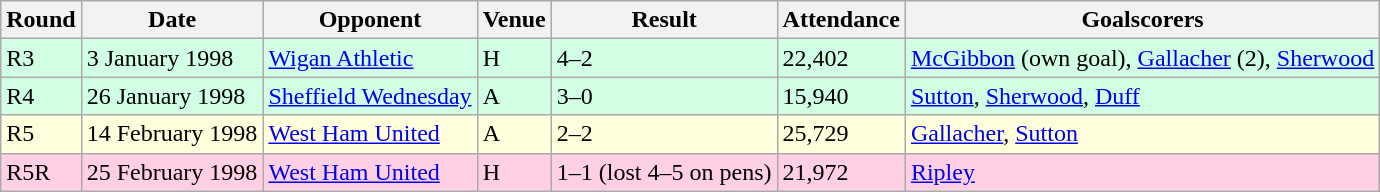<table class="wikitable">
<tr>
<th>Round</th>
<th>Date</th>
<th>Opponent</th>
<th>Venue</th>
<th>Result</th>
<th>Attendance</th>
<th>Goalscorers</th>
</tr>
<tr style="background-color: #d0ffe3;">
<td>R3</td>
<td>3 January 1998</td>
<td><a href='#'>Wigan Athletic</a></td>
<td>H</td>
<td>4–2</td>
<td>22,402</td>
<td><a href='#'>McGibbon</a> (own goal), <a href='#'>Gallacher</a> (2), <a href='#'>Sherwood</a></td>
</tr>
<tr style="background-color: #d0ffe3;">
<td>R4</td>
<td>26 January 1998</td>
<td><a href='#'>Sheffield Wednesday</a></td>
<td>A</td>
<td>3–0</td>
<td>15,940</td>
<td><a href='#'>Sutton</a>, <a href='#'>Sherwood</a>, <a href='#'>Duff</a></td>
</tr>
<tr style="background-color: #ffffdd;">
<td>R5</td>
<td>14 February 1998</td>
<td><a href='#'>West Ham United</a></td>
<td>A</td>
<td>2–2</td>
<td>25,729</td>
<td><a href='#'>Gallacher</a>, <a href='#'>Sutton</a></td>
</tr>
<tr style="background-color: #ffd0e3;">
<td>R5R</td>
<td>25 February 1998</td>
<td><a href='#'>West Ham United</a></td>
<td>H</td>
<td>1–1 (lost 4–5 on pens)</td>
<td>21,972</td>
<td><a href='#'>Ripley</a></td>
</tr>
</table>
